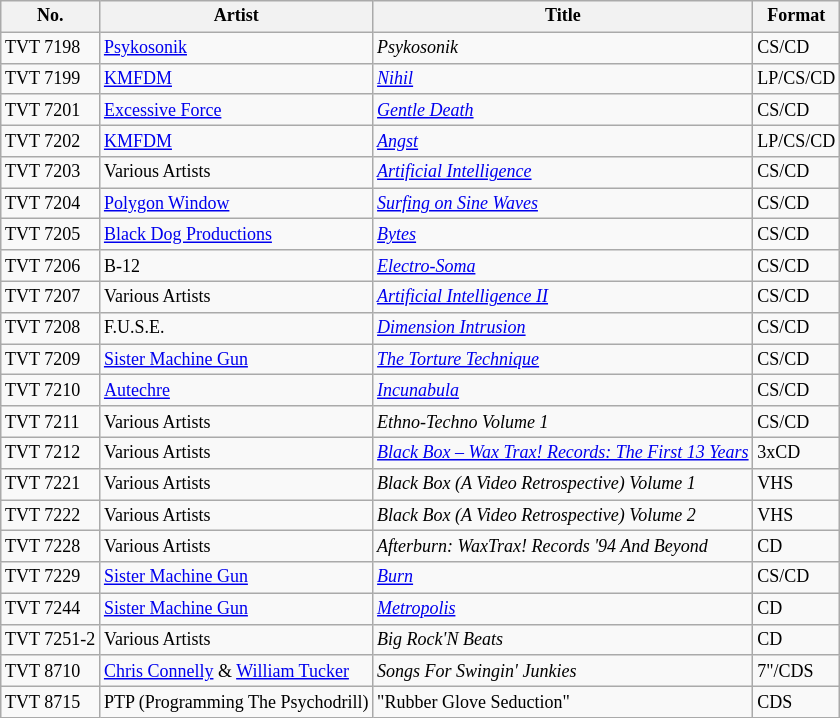<table class="wikitable sortable" style="font-size:9pt">
<tr>
<th>No.</th>
<th>Artist</th>
<th>Title</th>
<th>Format</th>
</tr>
<tr>
<td>TVT 7198</td>
<td><a href='#'>Psykosonik</a></td>
<td><em>Psykosonik</em></td>
<td>CS/CD</td>
</tr>
<tr>
<td>TVT 7199</td>
<td><a href='#'>KMFDM</a></td>
<td><em><a href='#'>Nihil</a></em></td>
<td>LP/CS/CD</td>
</tr>
<tr>
<td>TVT 7201</td>
<td><a href='#'>Excessive Force</a></td>
<td><em><a href='#'>Gentle Death</a></em></td>
<td>CS/CD</td>
</tr>
<tr>
<td>TVT 7202</td>
<td><a href='#'>KMFDM</a></td>
<td><em><a href='#'>Angst</a></em></td>
<td>LP/CS/CD</td>
</tr>
<tr>
<td>TVT 7203</td>
<td>Various Artists</td>
<td><em><a href='#'>Artificial Intelligence</a></em></td>
<td>CS/CD</td>
</tr>
<tr>
<td>TVT 7204</td>
<td><a href='#'>Polygon Window</a></td>
<td><em><a href='#'>Surfing on Sine Waves</a></em></td>
<td>CS/CD</td>
</tr>
<tr>
<td>TVT 7205</td>
<td><a href='#'>Black Dog Productions</a></td>
<td><em><a href='#'>Bytes</a></em></td>
<td>CS/CD</td>
</tr>
<tr>
<td>TVT 7206</td>
<td>B-12</td>
<td><em><a href='#'>Electro-Soma</a></em></td>
<td>CS/CD</td>
</tr>
<tr>
<td>TVT 7207</td>
<td>Various Artists</td>
<td><em><a href='#'>Artificial Intelligence II</a></em></td>
<td>CS/CD</td>
</tr>
<tr>
<td>TVT 7208</td>
<td>F.U.S.E.</td>
<td><em><a href='#'>Dimension Intrusion</a></em></td>
<td>CS/CD</td>
</tr>
<tr>
<td>TVT 7209</td>
<td><a href='#'>Sister Machine Gun</a></td>
<td><em><a href='#'>The Torture Technique</a></em></td>
<td>CS/CD</td>
</tr>
<tr>
<td>TVT 7210</td>
<td><a href='#'>Autechre</a></td>
<td><em><a href='#'>Incunabula</a></em></td>
<td>CS/CD</td>
</tr>
<tr>
<td>TVT 7211</td>
<td>Various Artists</td>
<td><em>Ethno-Techno Volume 1</em></td>
<td>CS/CD</td>
</tr>
<tr>
<td>TVT 7212</td>
<td>Various Artists</td>
<td><em><a href='#'>Black Box – Wax Trax! Records: The First 13 Years</a></em></td>
<td>3xCD</td>
</tr>
<tr>
<td>TVT 7221</td>
<td>Various Artists</td>
<td><em>Black Box (A Video Retrospective) Volume 1</em></td>
<td>VHS</td>
</tr>
<tr>
<td>TVT 7222</td>
<td>Various Artists</td>
<td><em>Black Box (A Video Retrospective) Volume 2</em></td>
<td>VHS</td>
</tr>
<tr>
<td>TVT 7228</td>
<td>Various Artists</td>
<td><em>Afterburn: WaxTrax! Records '94 And Beyond</em></td>
<td>CD</td>
</tr>
<tr>
<td>TVT 7229</td>
<td><a href='#'>Sister Machine Gun</a></td>
<td><em><a href='#'>Burn</a></em></td>
<td>CS/CD</td>
</tr>
<tr>
<td>TVT 7244</td>
<td><a href='#'>Sister Machine Gun</a></td>
<td><em><a href='#'>Metropolis</a></em></td>
<td>CD</td>
</tr>
<tr>
<td>TVT 7251-2</td>
<td>Various Artists</td>
<td><em>Big Rock'N Beats</em></td>
<td>CD</td>
</tr>
<tr>
<td>TVT 8710</td>
<td><a href='#'>Chris Connelly</a> & <a href='#'>William Tucker</a></td>
<td><em>Songs For Swingin' Junkies</em></td>
<td>7"/CDS</td>
</tr>
<tr>
<td>TVT 8715</td>
<td>PTP (Programming The Psychodrill)</td>
<td>"Rubber Glove Seduction"</td>
<td>CDS</td>
</tr>
</table>
